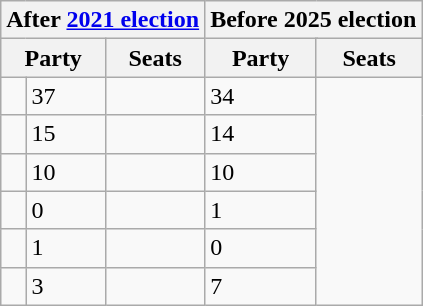<table class="wikitable">
<tr>
<th colspan="3">After <a href='#'>2021 election</a></th>
<th colspan="3">Before 2025 election<br></th>
</tr>
<tr>
<th colspan="2">Party</th>
<th>Seats</th>
<th colspan="2">Party</th>
<th>Seats</th>
</tr>
<tr>
<td></td>
<td>37</td>
<td></td>
<td>34</td>
</tr>
<tr>
<td></td>
<td>15</td>
<td></td>
<td>14</td>
</tr>
<tr>
<td></td>
<td>10</td>
<td></td>
<td>10</td>
</tr>
<tr>
<td></td>
<td>0</td>
<td></td>
<td>1</td>
</tr>
<tr>
<td></td>
<td>1</td>
<td></td>
<td>0</td>
</tr>
<tr>
<td></td>
<td>3</td>
<td></td>
<td>7</td>
</tr>
</table>
